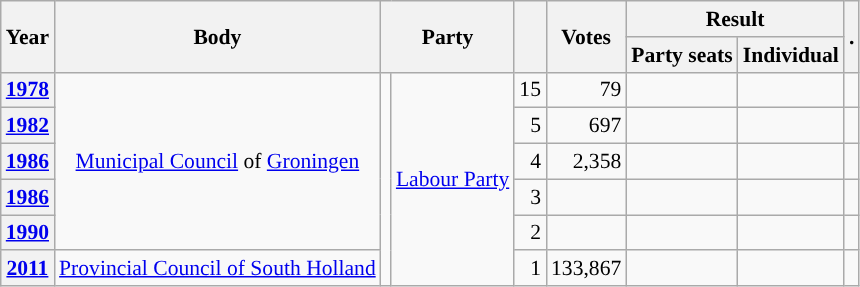<table class="wikitable plainrowheaders sortable" border=2 cellpadding=4 cellspacing=0 style="border: 1px #aaa solid; font-size: 90%; text-align:center;">
<tr>
<th scope="col" rowspan=2>Year</th>
<th scope="col" rowspan=2>Body</th>
<th scope="col" colspan=2 rowspan=2>Party</th>
<th scope="col" rowspan=2></th>
<th scope="col" rowspan=2>Votes</th>
<th scope="colgroup" colspan=2>Result</th>
<th scope="col" rowspan=2 class="unsortable">.</th>
</tr>
<tr>
<th scope="col">Party seats</th>
<th scope="col">Individual</th>
</tr>
<tr>
<th scope="row"><a href='#'>1978</a></th>
<td rowspan=5><a href='#'>Municipal Council</a> of <a href='#'>Groningen</a></td>
<td rowspan=6 style="background-color:"></td>
<td rowspan=6><a href='#'>Labour Party</a></td>
<td style=text-align:right>15</td>
<td style=text-align:right>79</td>
<td style=text-align:right></td>
<td></td>
<td></td>
</tr>
<tr>
<th scope="row"><a href='#'>1982</a></th>
<td style=text-align:right>5</td>
<td style=text-align:right>697</td>
<td style=text-align:right></td>
<td></td>
<td></td>
</tr>
<tr>
<th scope="row"><a href='#'>1986</a></th>
<td style=text-align:right>4</td>
<td style=text-align:right>2,358</td>
<td style=text-align:right></td>
<td></td>
<td></td>
</tr>
<tr>
<th scope="row"><a href='#'>1986</a></th>
<td style=text-align:right>3</td>
<td style=text-align:right></td>
<td style=text-align:right></td>
<td></td>
<td></td>
</tr>
<tr>
<th scope="row"><a href='#'>1990</a></th>
<td style=text-align:right>2</td>
<td style=text-align:right></td>
<td style=text-align:right></td>
<td></td>
<td></td>
</tr>
<tr>
<th scope="row"><a href='#'>2011</a></th>
<td><a href='#'>Provincial Council of South Holland</a></td>
<td style=text-align:right>1</td>
<td style=text-align:right>133,867</td>
<td style=text-align:right></td>
<td></td>
<td></td>
</tr>
</table>
